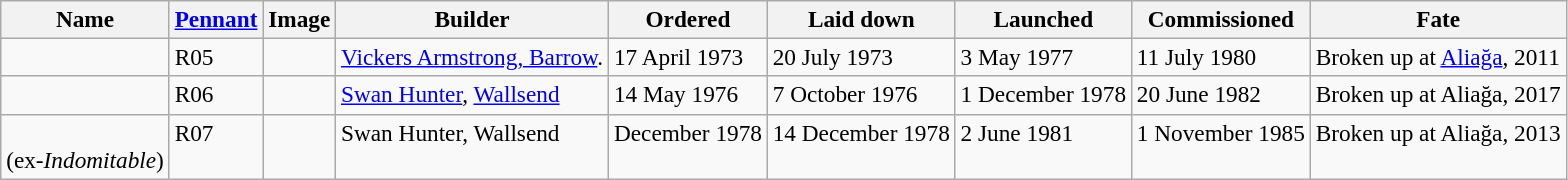<table class="wikitable" style="font-size:97%;">
<tr valign=top>
<th>Name</th>
<th><a href='#'>Pennant</a></th>
<th>Image</th>
<th>Builder</th>
<th>Ordered</th>
<th>Laid down</th>
<th>Launched</th>
<th>Commissioned</th>
<th>Fate</th>
</tr>
<tr valign=top>
<td></td>
<td>R05</td>
<td></td>
<td><a href='#'>Vickers Armstrong, Barrow</a>.</td>
<td>17 April 1973 </td>
<td>20 July 1973 </td>
<td>3 May 1977 </td>
<td>11 July 1980 </td>
<td>Broken up at <a href='#'>Aliağa</a>, 2011</td>
</tr>
<tr valign=top>
<td></td>
<td>R06</td>
<td></td>
<td><a href='#'>Swan Hunter</a>, <a href='#'>Wallsend</a></td>
<td>14 May 1976 </td>
<td>7 October 1976 </td>
<td>1 December 1978 </td>
<td>20 June 1982 </td>
<td>Broken up at Aliağa, 2017</td>
</tr>
<tr valign=top>
<td><br>(ex-<em>Indomitable</em>)</td>
<td>R07</td>
<td></td>
<td>Swan Hunter, Wallsend </td>
<td>December 1978 </td>
<td>14 December 1978 </td>
<td>2 June 1981 </td>
<td>1 November 1985 </td>
<td>Broken up at Aliağa, 2013</td>
</tr>
</table>
